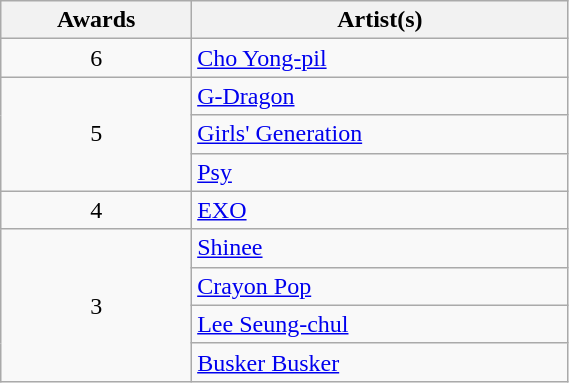<table class="wikitable" style="width:30%; text-align:center">
<tr>
<th scope="col">Awards</th>
<th scope="col">Artist(s)</th>
</tr>
<tr>
<td>6</td>
<td align=left><a href='#'>Cho Yong-pil</a></td>
</tr>
<tr>
<td rowspan=3>5</td>
<td align=left><a href='#'>G-Dragon</a></td>
</tr>
<tr>
<td align=left><a href='#'>Girls' Generation</a></td>
</tr>
<tr>
<td align=left><a href='#'>Psy</a></td>
</tr>
<tr>
<td>4</td>
<td align=left><a href='#'>EXO</a></td>
</tr>
<tr>
<td rowspan=4>3</td>
<td align=left><a href='#'>Shinee</a></td>
</tr>
<tr>
<td align=left><a href='#'>Crayon Pop</a></td>
</tr>
<tr>
<td align=left><a href='#'>Lee Seung-chul</a></td>
</tr>
<tr>
<td align=left><a href='#'>Busker Busker</a></td>
</tr>
</table>
